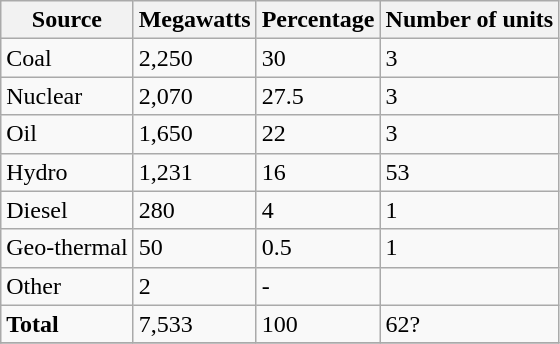<table class="wikitable sortable">
<tr>
<th>Source</th>
<th>Megawatts</th>
<th>Percentage</th>
<th>Number of units</th>
</tr>
<tr>
<td>Coal</td>
<td>2,250</td>
<td>30</td>
<td>3</td>
</tr>
<tr>
<td>Nuclear</td>
<td>2,070</td>
<td>27.5</td>
<td>3</td>
</tr>
<tr>
<td>Oil</td>
<td>1,650</td>
<td>22</td>
<td>3</td>
</tr>
<tr>
<td>Hydro</td>
<td>1,231</td>
<td>16</td>
<td>53</td>
</tr>
<tr>
<td>Diesel</td>
<td>280</td>
<td>4</td>
<td>1</td>
</tr>
<tr>
<td>Geo-thermal</td>
<td>50</td>
<td>0.5</td>
<td>1</td>
</tr>
<tr>
<td>Other</td>
<td>2</td>
<td>-</td>
<td></td>
</tr>
<tr>
<td><strong>Total</strong></td>
<td>7,533</td>
<td>100</td>
<td>62?</td>
</tr>
<tr>
</tr>
</table>
